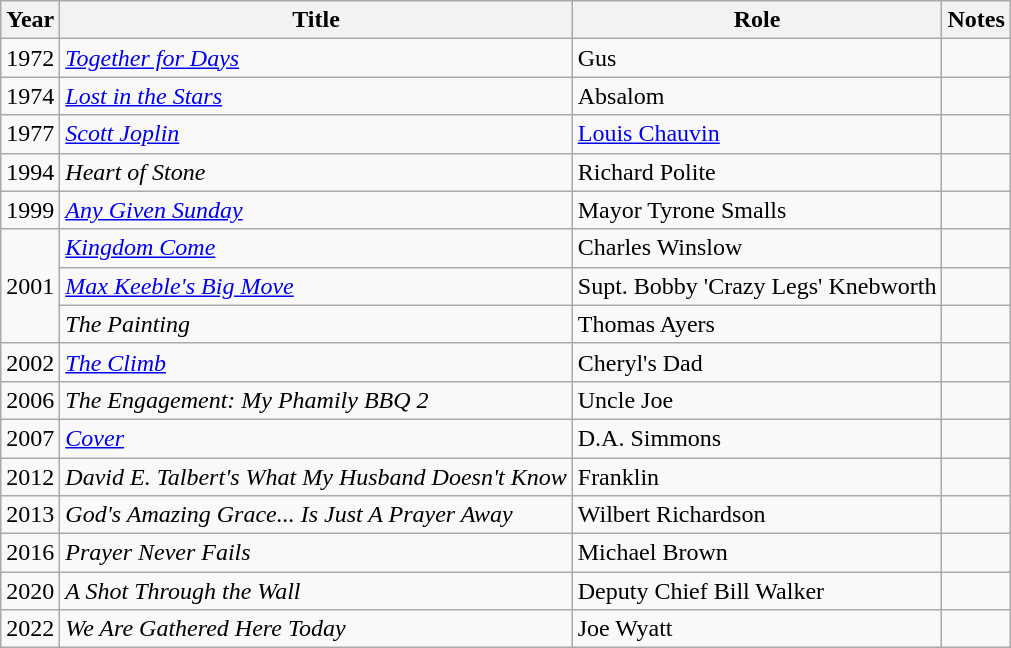<table class="wikitable sortable">
<tr>
<th>Year</th>
<th>Title</th>
<th>Role</th>
<th class="unsortable">Notes</th>
</tr>
<tr>
<td>1972</td>
<td><em><a href='#'>Together for Days</a></em></td>
<td>Gus</td>
<td></td>
</tr>
<tr>
<td>1974</td>
<td><em><a href='#'>Lost in the Stars</a></em></td>
<td>Absalom</td>
<td></td>
</tr>
<tr>
<td>1977</td>
<td><em><a href='#'>Scott Joplin</a></em></td>
<td><a href='#'>Louis Chauvin</a></td>
<td></td>
</tr>
<tr>
<td>1994</td>
<td><em>Heart of Stone</em></td>
<td>Richard Polite</td>
<td></td>
</tr>
<tr>
<td>1999</td>
<td><em><a href='#'>Any Given Sunday</a></em></td>
<td>Mayor Tyrone Smalls</td>
<td></td>
</tr>
<tr>
<td rowspan="3">2001</td>
<td><em><a href='#'>Kingdom Come</a></em></td>
<td>Charles Winslow</td>
<td></td>
</tr>
<tr>
<td><em><a href='#'>Max Keeble's Big Move</a></em></td>
<td>Supt. Bobby 'Crazy Legs' Knebworth</td>
<td></td>
</tr>
<tr>
<td><em>The Painting</em></td>
<td>Thomas Ayers</td>
<td></td>
</tr>
<tr>
<td>2002</td>
<td><em><a href='#'>The Climb</a></em></td>
<td>Cheryl's Dad</td>
<td></td>
</tr>
<tr>
<td>2006</td>
<td><em>The Engagement: My Phamily BBQ 2</em></td>
<td>Uncle Joe</td>
<td></td>
</tr>
<tr>
<td>2007</td>
<td><em><a href='#'>Cover</a></em></td>
<td>D.A. Simmons</td>
<td></td>
</tr>
<tr>
<td>2012</td>
<td><em>David E. Talbert's What My Husband Doesn't Know</em></td>
<td>Franklin</td>
<td></td>
</tr>
<tr>
<td>2013</td>
<td><em>God's Amazing Grace... Is Just A Prayer Away</em></td>
<td>Wilbert Richardson</td>
<td></td>
</tr>
<tr>
<td>2016</td>
<td><em>Prayer Never Fails</em></td>
<td>Michael Brown</td>
<td></td>
</tr>
<tr>
<td>2020</td>
<td><em>A Shot Through the Wall</em></td>
<td>Deputy Chief Bill Walker</td>
<td></td>
</tr>
<tr>
<td>2022</td>
<td><em>We Are Gathered Here Today</em></td>
<td>Joe Wyatt</td>
<td></td>
</tr>
</table>
